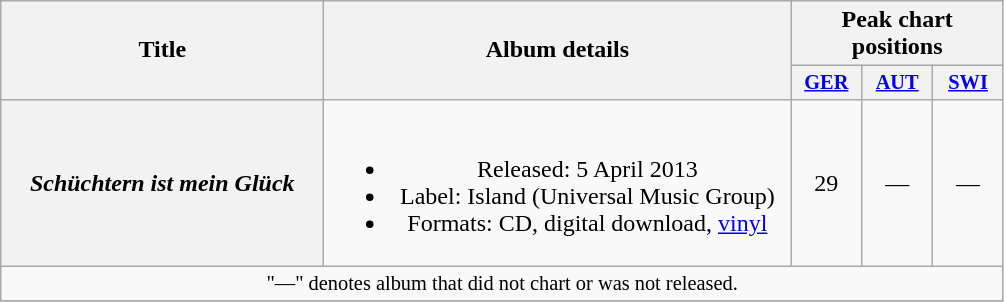<table class="wikitable plainrowheaders" style="text-align:center;">
<tr>
<th scope="col" rowspan="2" style="width:13em;">Title</th>
<th scope="col" rowspan="2" style="width:19em;">Album details</th>
<th scope="col" colspan="3">Peak chart positions</th>
</tr>
<tr>
<th scope="col" style="width:3em;font-size:85%;"><a href='#'>GER</a><br></th>
<th scope="col" style="width:3em;font-size:85%;"><a href='#'>AUT</a><br></th>
<th scope="col" style="width:3em;font-size:85%;"><a href='#'>SWI</a><br></th>
</tr>
<tr>
<th scope="row"><em>Schüchtern ist mein Glück</em></th>
<td><br><ul><li>Released: 5 April 2013</li><li>Label: Island (Universal Music Group)</li><li>Formats: CD, digital download, <a href='#'>vinyl</a></li></ul></td>
<td>29</td>
<td>—</td>
<td>—</td>
</tr>
<tr>
<td colspan="18" style="font-size:85%">"—" denotes album that did not chart or was not released.</td>
</tr>
<tr>
</tr>
</table>
